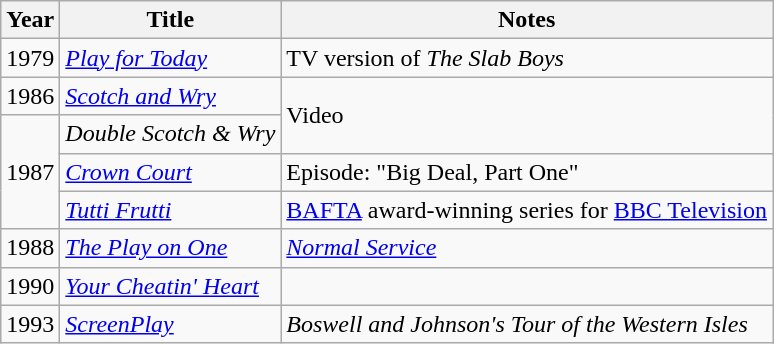<table class="wikitable">
<tr>
<th>Year</th>
<th>Title</th>
<th>Notes</th>
</tr>
<tr>
<td>1979</td>
<td><em><a href='#'>Play for Today</a></em></td>
<td>TV version of <em>The Slab Boys</em></td>
</tr>
<tr>
<td>1986</td>
<td><em><a href='#'>Scotch and Wry</a></em></td>
<td rowspan="2">Video</td>
</tr>
<tr>
<td rowspan="3">1987</td>
<td><em>Double Scotch & Wry</em></td>
</tr>
<tr>
<td><a href='#'><em>Crown Court</em></a></td>
<td>Episode: "Big Deal, Part One"</td>
</tr>
<tr>
<td><em><a href='#'>Tutti Frutti</a></em></td>
<td><a href='#'>BAFTA</a> award-winning series for <a href='#'>BBC Television</a></td>
</tr>
<tr>
<td>1988</td>
<td><em><a href='#'>The Play on One</a></em></td>
<td><em><a href='#'>Normal Service</a></em></td>
</tr>
<tr>
<td>1990</td>
<td><a href='#'><em>Your Cheatin' Heart</em></a></td>
<td></td>
</tr>
<tr>
<td>1993</td>
<td><em><a href='#'>ScreenPlay</a></em></td>
<td><em>Boswell and Johnson's Tour of the Western Isles</em></td>
</tr>
</table>
